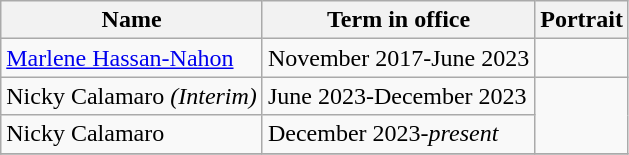<table class="wikitable">
<tr>
<th>Name</th>
<th>Term in office</th>
<th>Portrait</th>
</tr>
<tr>
<td><a href='#'>Marlene Hassan-Nahon</a></td>
<td>November 2017-June 2023</td>
<td></td>
</tr>
<tr>
<td>Nicky Calamaro <em>(Interim)</em></td>
<td>June 2023-December 2023</td>
<td rowspan="2"></td>
</tr>
<tr>
<td>Nicky Calamaro</td>
<td>December 2023-<em>present</em></td>
</tr>
<tr>
</tr>
</table>
